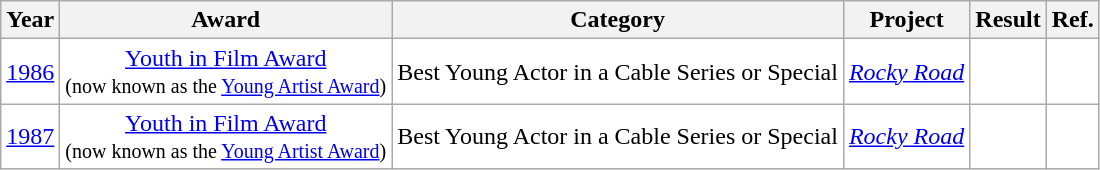<table class="wikitable" rowspan=5; style="text-align: center; background:#ffffff;">
<tr>
<th>Year</th>
<th>Award</th>
<th>Category</th>
<th>Project</th>
<th>Result</th>
<th>Ref.</th>
</tr>
<tr>
<td><a href='#'>1986</a></td>
<td><a href='#'>Youth in Film Award</a><br><small>(now known as the <a href='#'>Young Artist Award</a>)</small></td>
<td>Best Young Actor in a Cable Series or Special</td>
<td><em><a href='#'>Rocky Road</a></em></td>
<td></td>
<td></td>
</tr>
<tr>
<td><a href='#'>1987</a></td>
<td><a href='#'>Youth in Film Award</a><br><small>(now known as the <a href='#'>Young Artist Award</a>)</small></td>
<td>Best Young Actor in a Cable Series or Special</td>
<td><em><a href='#'>Rocky Road</a></em></td>
<td></td>
<td></td>
</tr>
</table>
